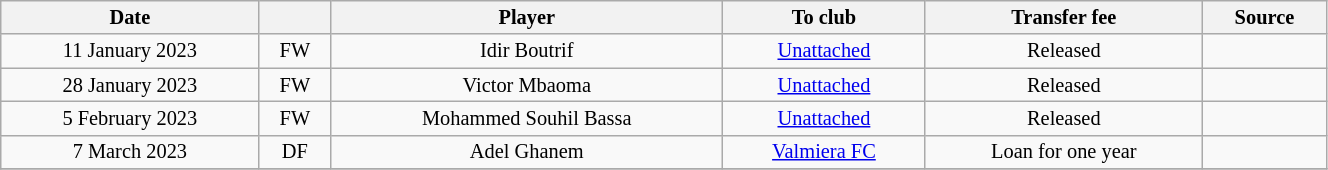<table class="wikitable sortable" style="width:70%; text-align:center; font-size:85%; text-align:centre;">
<tr>
<th>Date</th>
<th></th>
<th>Player</th>
<th>To club</th>
<th>Transfer fee</th>
<th>Source</th>
</tr>
<tr>
<td>11 January 2023</td>
<td>FW</td>
<td> Idir Boutrif</td>
<td><a href='#'>Unattached</a></td>
<td>Released</td>
<td></td>
</tr>
<tr>
<td>28 January 2023</td>
<td>FW</td>
<td> Victor Mbaoma</td>
<td><a href='#'>Unattached</a></td>
<td>Released</td>
<td></td>
</tr>
<tr>
<td>5 February 2023</td>
<td>FW</td>
<td> Mohammed Souhil Bassa</td>
<td><a href='#'>Unattached</a></td>
<td>Released</td>
<td></td>
</tr>
<tr>
<td>7 March 2023</td>
<td>DF</td>
<td> Adel Ghanem</td>
<td> <a href='#'>Valmiera FC</a></td>
<td>Loan for one year </td>
<td></td>
</tr>
<tr>
</tr>
</table>
